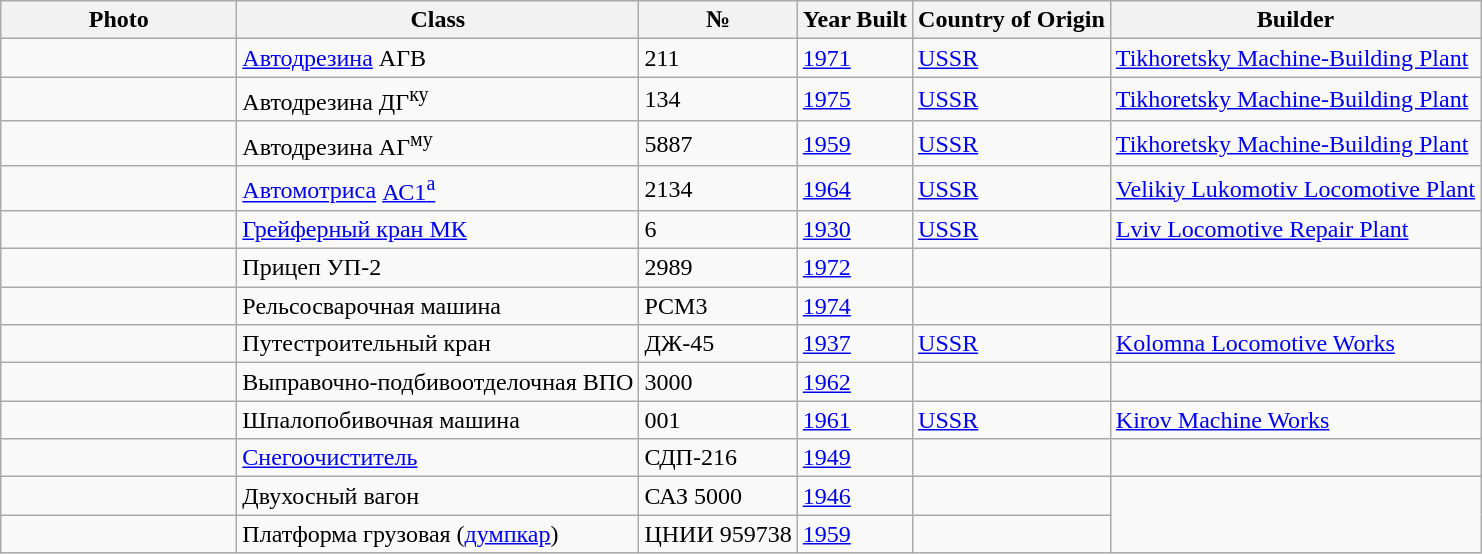<table class="wikitable  wide">
<tr>
<th width=150px class="unsortable">Photo</th>
<th>Class</th>
<th>№</th>
<th>Year Built</th>
<th>Country of Origin</th>
<th>Builder</th>
</tr>
<tr>
<td></td>
<td><a href='#'>Автодрезина</a> АГВ</td>
<td>211</td>
<td><a href='#'>1971</a></td>
<td><a href='#'>USSR</a></td>
<td><a href='#'>Tikhoretsky Machine-Building Plant</a></td>
</tr>
<tr>
<td></td>
<td>Автодрезина ДГ<sup>ку</sup></td>
<td>134</td>
<td><a href='#'>1975</a></td>
<td><a href='#'>USSR</a></td>
<td><a href='#'>Tikhoretsky Machine-Building Plant</a></td>
</tr>
<tr>
<td></td>
<td>Автодрезина АГ<sup>му</sup></td>
<td>5887</td>
<td><a href='#'>1959</a></td>
<td><a href='#'>USSR</a></td>
<td><a href='#'>Tikhoretsky Machine-Building Plant</a></td>
</tr>
<tr>
<td></td>
<td><a href='#'>Автомотриса</a> <a href='#'>АС1<sup>а</sup></a></td>
<td>2134</td>
<td><a href='#'>1964</a></td>
<td><a href='#'>USSR</a></td>
<td><a href='#'>Velikiy Lukomotiv Locomotive Plant</a></td>
</tr>
<tr>
<td></td>
<td><a href='#'>Грейферный кран МК</a></td>
<td>6</td>
<td><a href='#'>1930</a></td>
<td><a href='#'>USSR</a></td>
<td><a href='#'>Lviv Locomotive Repair Plant</a></td>
</tr>
<tr>
<td></td>
<td>Прицеп УП-2</td>
<td>2989</td>
<td><a href='#'>1972</a></td>
<td></td>
<td></td>
</tr>
<tr>
<td></td>
<td>Рельсосварочная машина</td>
<td>РСМ3</td>
<td><a href='#'>1974</a></td>
<td></td>
<td></td>
</tr>
<tr>
<td></td>
<td>Путестроительный кран</td>
<td>ДЖ-45</td>
<td><a href='#'>1937</a></td>
<td><a href='#'>USSR</a></td>
<td><a href='#'>Kolomna Locomotive Works</a></td>
</tr>
<tr>
<td></td>
<td>Выправочно-подбивоотделочная ВПО</td>
<td>3000</td>
<td><a href='#'>1962</a></td>
<td></td>
<td></td>
</tr>
<tr>
<td></td>
<td>Шпалопобивочная машина</td>
<td>001</td>
<td><a href='#'>1961</a></td>
<td><a href='#'>USSR</a></td>
<td><a href='#'>Kirov Machine Works</a></td>
</tr>
<tr>
<td></td>
<td><a href='#'>Снегоочиститель</a></td>
<td>СДП-216</td>
<td><a href='#'>1949</a></td>
<td></td>
<td></td>
</tr>
<tr>
<td></td>
<td>Двухосный вагон</td>
<td>САЗ 5000</td>
<td><a href='#'>1946</a></td>
<td></td>
</tr>
<tr>
<td></td>
<td>Платформа грузовая (<a href='#'>думпкар</a>)</td>
<td>ЦНИИ 959738</td>
<td><a href='#'>1959</a></td>
<td></td>
</tr>
</table>
